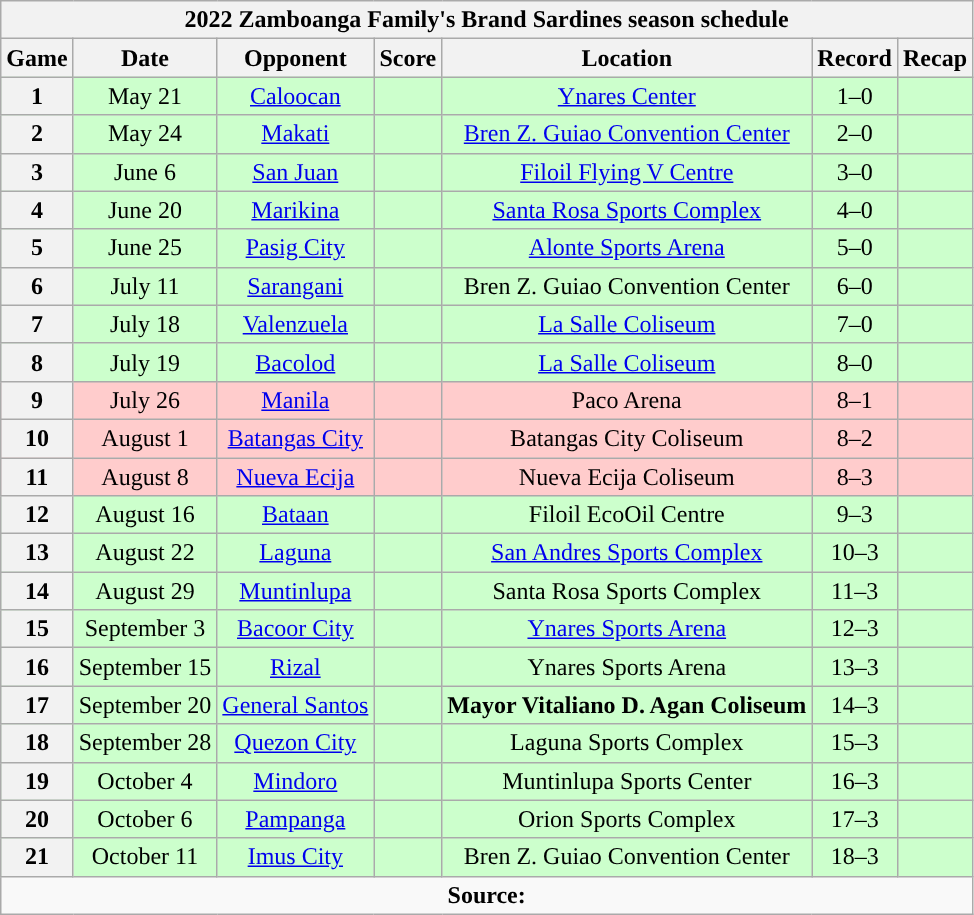<table class="wikitable" style="text-align:center">
<tr>
<th colspan=7>2022 Zamboanga Family's Brand Sardines season schedule</th>
</tr>
<tr>
<th>Game</th>
<th>Date</th>
<th>Opponent</th>
<th>Score</th>
<th>Location</th>
<th>Record</th>
<th>Recap<br></th>
</tr>
<tr style="background:#cfc">
<th>1</th>
<td>May 21</td>
<td><a href='#'>Caloocan</a></td>
<td></td>
<td><a href='#'>Ynares Center</a></td>
<td>1–0</td>
<td></td>
</tr>
<tr style="background:#cfc">
<th>2</th>
<td>May 24</td>
<td><a href='#'>Makati</a></td>
<td></td>
<td><a href='#'>Bren Z. Guiao Convention Center</a></td>
<td>2–0</td>
<td></td>
</tr>
<tr style="background:#cfc">
<th>3</th>
<td>June 6</td>
<td><a href='#'>San Juan</a></td>
<td></td>
<td><a href='#'>Filoil Flying V Centre</a></td>
<td>3–0</td>
<td></td>
</tr>
<tr style="background:#cfc">
<th>4</th>
<td>June 20</td>
<td><a href='#'>Marikina</a></td>
<td></td>
<td><a href='#'>Santa Rosa Sports Complex</a></td>
<td>4–0</td>
<td></td>
</tr>
<tr style="background:#cfc">
<th>5</th>
<td>June 25</td>
<td><a href='#'>Pasig City</a></td>
<td></td>
<td><a href='#'>Alonte Sports Arena</a></td>
<td>5–0</td>
<td></td>
</tr>
<tr style="background:#cfc">
<th>6</th>
<td>July 11</td>
<td><a href='#'>Sarangani</a></td>
<td></td>
<td>Bren Z. Guiao Convention Center</td>
<td>6–0</td>
<td></td>
</tr>
<tr style="background:#cfc">
<th>7</th>
<td>July 18</td>
<td><a href='#'>Valenzuela</a></td>
<td></td>
<td><a href='#'>La Salle Coliseum</a></td>
<td>7–0</td>
<td><br></td>
</tr>
<tr style="background:#cfc">
<th>8</th>
<td>July 19</td>
<td><a href='#'>Bacolod</a></td>
<td></td>
<td><a href='#'>La Salle Coliseum</a></td>
<td>8–0</td>
<td></td>
</tr>
<tr style="background:#fcc">
<th>9</th>
<td>July 26</td>
<td><a href='#'>Manila</a></td>
<td></td>
<td>Paco Arena</td>
<td>8–1</td>
<td></td>
</tr>
<tr style="background:#fcc">
<th>10</th>
<td>August 1</td>
<td><a href='#'>Batangas City</a></td>
<td></td>
<td>Batangas City Coliseum</td>
<td>8–2</td>
<td></td>
</tr>
<tr style="background:#fcc">
<th>11</th>
<td>August 8</td>
<td><a href='#'>Nueva Ecija</a></td>
<td></td>
<td>Nueva Ecija Coliseum</td>
<td>8–3</td>
<td></td>
</tr>
<tr style="background:#cfc">
<th>12</th>
<td>August 16</td>
<td><a href='#'>Bataan</a></td>
<td></td>
<td>Filoil EcoOil Centre</td>
<td>9–3</td>
<td></td>
</tr>
<tr style="background:#cfc">
<th>13</th>
<td>August 22</td>
<td><a href='#'>Laguna</a></td>
<td></td>
<td><a href='#'>San Andres Sports Complex</a></td>
<td>10–3</td>
<td></td>
</tr>
<tr style="background:#cfc">
<th>14</th>
<td>August 29</td>
<td><a href='#'>Muntinlupa</a></td>
<td></td>
<td>Santa Rosa Sports Complex</td>
<td>11–3</td>
<td><br></td>
</tr>
<tr style="background:#cfc">
<th>15</th>
<td>September 3</td>
<td><a href='#'>Bacoor City</a></td>
<td></td>
<td><a href='#'>Ynares Sports Arena</a></td>
<td>12–3</td>
<td></td>
</tr>
<tr style="background:#cfc">
<th>16</th>
<td>September 15</td>
<td><a href='#'>Rizal</a></td>
<td></td>
<td>Ynares Sports Arena</td>
<td>13–3</td>
<td></td>
</tr>
<tr style="background:#cfc">
<th>17</th>
<td>September 20</td>
<td><a href='#'>General Santos</a></td>
<td></td>
<td><strong>Mayor Vitaliano D. Agan Coliseum</strong></td>
<td>14–3</td>
<td></td>
</tr>
<tr style="background:#cfc">
<th>18</th>
<td>September 28</td>
<td><a href='#'>Quezon City</a></td>
<td></td>
<td>Laguna Sports Complex</td>
<td>15–3</td>
<td></td>
</tr>
<tr style="background:#cfc">
<th>19</th>
<td>October 4</td>
<td><a href='#'>Mindoro</a></td>
<td></td>
<td>Muntinlupa Sports Center</td>
<td>16–3</td>
<td></td>
</tr>
<tr style="background:#cfc">
<th>20</th>
<td>October 6</td>
<td><a href='#'>Pampanga</a></td>
<td></td>
<td>Orion Sports Complex</td>
<td>17–3</td>
<td></td>
</tr>
<tr style="background:#cfc">
<th>21</th>
<td>October 11</td>
<td><a href='#'>Imus City</a></td>
<td></td>
<td>Bren Z. Guiao Convention Center</td>
<td>18–3</td>
<td></td>
</tr>
<tr>
<td colspan=7 align=center><strong>Source: </strong></td>
</tr>
</table>
